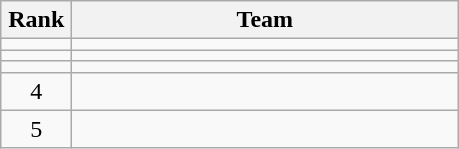<table class="wikitable" style="text-align:center;">
<tr>
<th width=40>Rank</th>
<th width=250>Team</th>
</tr>
<tr>
<td></td>
<td align=left></td>
</tr>
<tr>
<td></td>
<td align=left></td>
</tr>
<tr>
<td></td>
<td align=left></td>
</tr>
<tr>
<td>4</td>
<td align=left></td>
</tr>
<tr>
<td>5</td>
<td align=left></td>
</tr>
</table>
